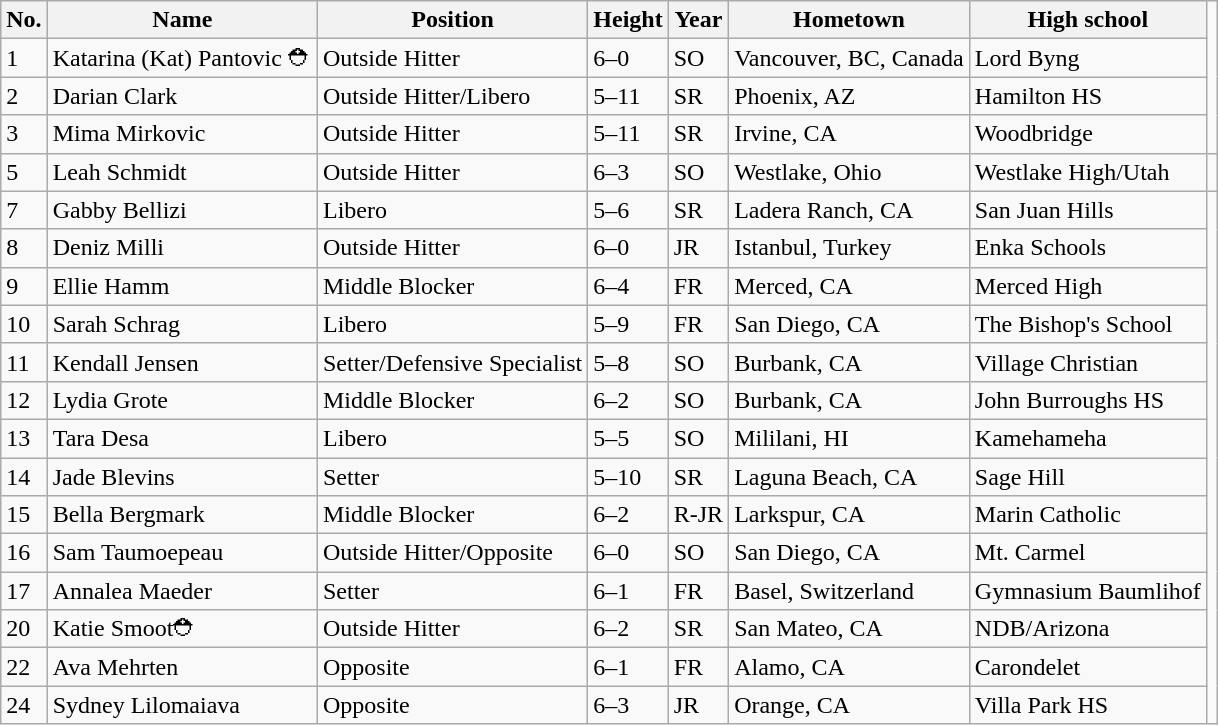<table class="wikitable sortable">
<tr>
<th>No.</th>
<th>Name</th>
<th>Position</th>
<th>Height</th>
<th>Year</th>
<th>Hometown</th>
<th>High school</th>
</tr>
<tr>
<td>1</td>
<td>Katarina (Kat) Pantovic ⛑</td>
<td>Outside Hitter</td>
<td>6–0</td>
<td>SO</td>
<td>Vancouver, BC, Canada</td>
<td>Lord Byng</td>
</tr>
<tr>
<td>2</td>
<td>Darian Clark</td>
<td>Outside Hitter/Libero</td>
<td>5–11</td>
<td>SR</td>
<td>Phoenix, AZ</td>
<td>Hamilton HS</td>
</tr>
<tr>
<td>3</td>
<td>Mima Mirkovic</td>
<td>Outside Hitter</td>
<td>5–11</td>
<td>SR</td>
<td>Irvine, CA</td>
<td>Woodbridge</td>
</tr>
<tr>
<td>5</td>
<td>Leah Schmidt</td>
<td>Outside Hitter</td>
<td>6–3</td>
<td>SO</td>
<td>Westlake, Ohio</td>
<td>Westlake High/Utah</td>
<td></td>
</tr>
<tr>
<td>7</td>
<td>Gabby Bellizi</td>
<td>Libero</td>
<td>5–6</td>
<td>SR</td>
<td>Ladera Ranch, CA</td>
<td>San Juan Hills</td>
</tr>
<tr>
<td>8</td>
<td>Deniz Milli</td>
<td>Outside Hitter</td>
<td>6–0</td>
<td>JR</td>
<td>Istanbul, Turkey</td>
<td>Enka Schools</td>
</tr>
<tr>
<td>9</td>
<td>Ellie Hamm</td>
<td>Middle Blocker</td>
<td>6–4</td>
<td>FR</td>
<td>Merced, CA</td>
<td>Merced High</td>
</tr>
<tr>
<td>10</td>
<td>Sarah Schrag</td>
<td>Libero</td>
<td>5–9</td>
<td>FR</td>
<td>San Diego, CA</td>
<td>The Bishop's School</td>
</tr>
<tr>
<td>11</td>
<td>Kendall Jensen</td>
<td>Setter/Defensive Specialist</td>
<td>5–8</td>
<td>SO</td>
<td>Burbank, CA</td>
<td>Village Christian</td>
</tr>
<tr>
<td>12</td>
<td>Lydia Grote</td>
<td>Middle Blocker</td>
<td>6–2</td>
<td>SO</td>
<td>Burbank, CA</td>
<td>John Burroughs HS</td>
</tr>
<tr>
<td>13</td>
<td>Tara Desa</td>
<td>Libero</td>
<td>5–5</td>
<td>SO</td>
<td>Mililani, HI</td>
<td>Kamehameha</td>
</tr>
<tr>
<td>14</td>
<td>Jade Blevins</td>
<td>Setter</td>
<td>5–10</td>
<td>SR</td>
<td>Laguna Beach, CA</td>
<td>Sage Hill</td>
</tr>
<tr>
<td>15</td>
<td>Bella Bergmark</td>
<td>Middle Blocker</td>
<td>6–2</td>
<td>R-JR</td>
<td>Larkspur, CA</td>
<td>Marin Catholic</td>
</tr>
<tr>
<td>16</td>
<td>Sam Taumoepeau</td>
<td>Outside Hitter/Opposite</td>
<td>6–0</td>
<td>SO</td>
<td>San Diego, CA</td>
<td>Mt. Carmel</td>
</tr>
<tr>
<td>17</td>
<td>Annalea Maeder</td>
<td>Setter</td>
<td>6–1</td>
<td>FR</td>
<td>Basel, Switzerland</td>
<td>Gymnasium Baumlihof</td>
</tr>
<tr>
<td>20</td>
<td>Katie Smoot⛑</td>
<td>Outside Hitter</td>
<td>6–2</td>
<td>SR</td>
<td>San Mateo, CA</td>
<td>NDB/Arizona</td>
</tr>
<tr>
<td>22</td>
<td>Ava Mehrten</td>
<td>Opposite</td>
<td>6–1</td>
<td>FR</td>
<td>Alamo, CA</td>
<td>Carondelet</td>
</tr>
<tr>
<td>24</td>
<td>Sydney Lilomaiava</td>
<td>Opposite</td>
<td>6–3</td>
<td>JR</td>
<td>Orange, CA</td>
<td>Villa Park HS</td>
</tr>
</table>
